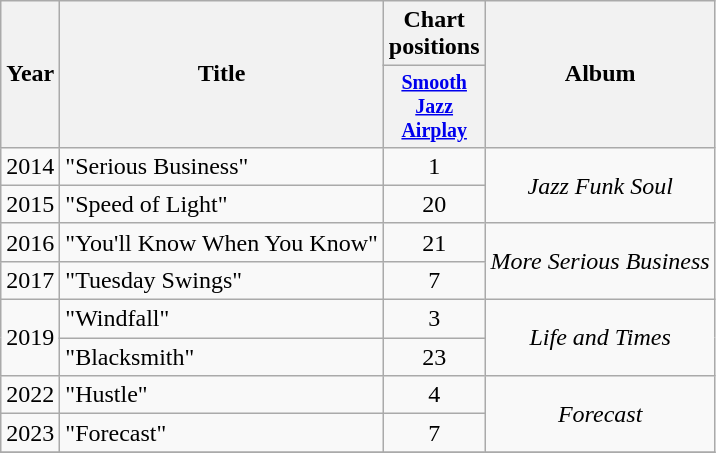<table class="wikitable" style="text-align:center;">
<tr>
<th rowspan="2">Year</th>
<th rowspan="2">Title</th>
<th colspan="1">Chart positions</th>
<th rowspan="2">Album</th>
</tr>
<tr style="font-size:smaller;">
<th style="width:50px;"><a href='#'>Smooth Jazz<br>Airplay</a><br></th>
</tr>
<tr>
<td>2014</td>
<td align="left">"Serious Business"</td>
<td>1</td>
<td rowspan="2"><em>Jazz Funk Soul</em></td>
</tr>
<tr>
<td>2015</td>
<td align="left">"Speed of Light"</td>
<td>20</td>
</tr>
<tr>
<td>2016</td>
<td align="left">"You'll Know When You Know"</td>
<td>21</td>
<td rowspan="2"><em>More Serious Business</em></td>
</tr>
<tr>
<td>2017</td>
<td align="left">"Tuesday Swings"</td>
<td>7</td>
</tr>
<tr>
<td rowspan="2">2019</td>
<td align="left">"Windfall"</td>
<td>3</td>
<td rowspan="2"><em>Life and Times</em></td>
</tr>
<tr>
<td align="left">"Blacksmith"</td>
<td>23</td>
</tr>
<tr>
<td>2022</td>
<td align="left">"Hustle"</td>
<td>4</td>
<td rowspan="2"><em>Forecast</em></td>
</tr>
<tr>
<td>2023</td>
<td align="left">"Forecast"</td>
<td>7</td>
</tr>
<tr>
</tr>
</table>
